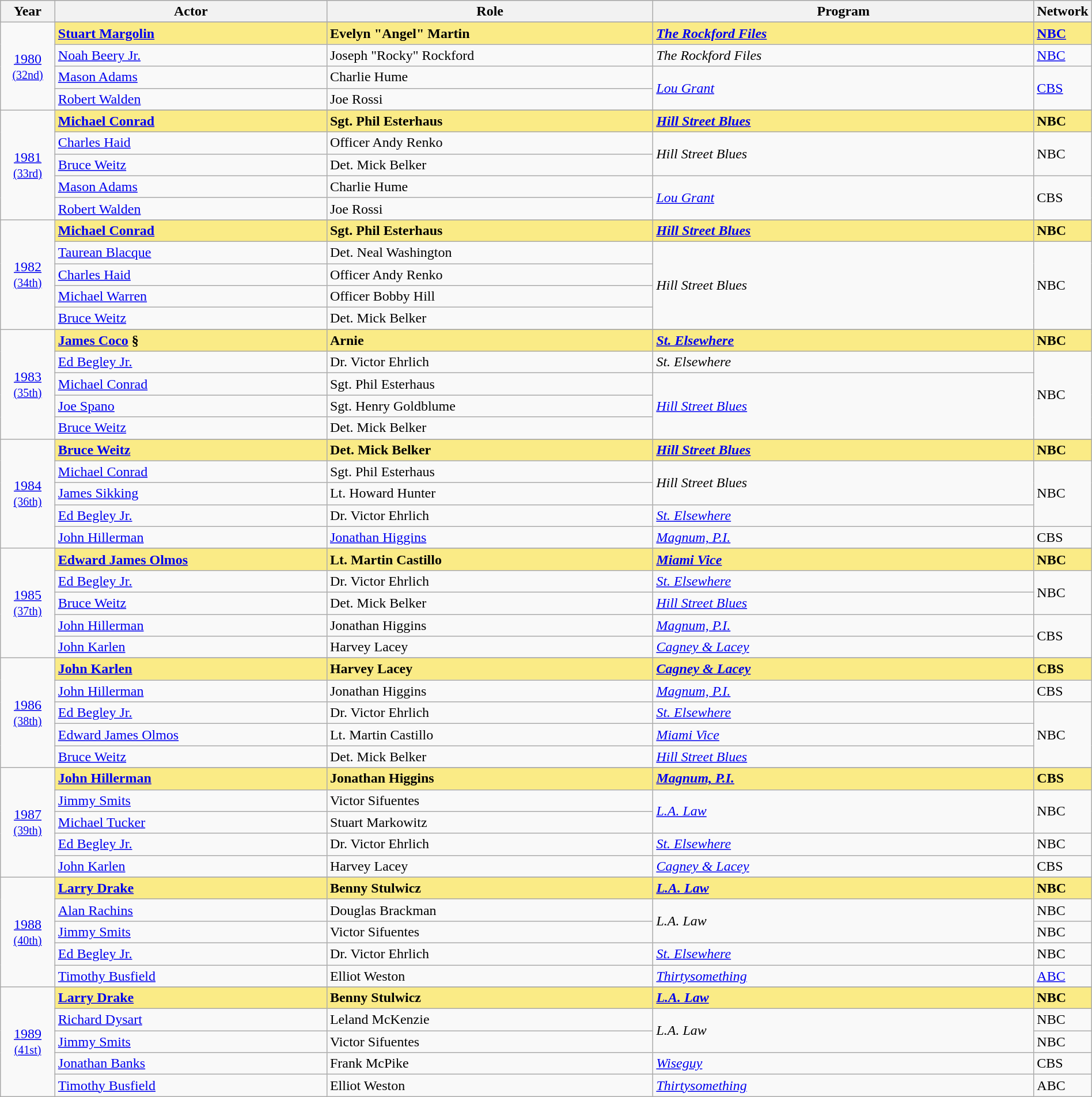<table class="wikitable" style="width:100%">
<tr style="background:#bebebe;">
<th style="width:5%;">Year</th>
<th style="width:25%;">Actor</th>
<th style="width:30%;">Role</th>
<th style="width:35%;">Program</th>
<th style="width:5%;">Network</th>
</tr>
<tr>
<td rowspan=5 style="text-align:center"><a href='#'>1980</a><br><small><a href='#'>(32nd)</a></small></td>
</tr>
<tr style="background:#FAEB86">
<td><strong><a href='#'>Stuart Margolin</a></strong></td>
<td><strong>Evelyn "Angel" Martin</strong></td>
<td><strong><em><a href='#'>The Rockford Files</a></em></strong></td>
<td><strong><a href='#'>NBC</a></strong></td>
</tr>
<tr>
<td><a href='#'>Noah Beery Jr.</a></td>
<td>Joseph "Rocky" Rockford</td>
<td><em>The Rockford Files</em></td>
<td><a href='#'>NBC</a></td>
</tr>
<tr>
<td><a href='#'>Mason Adams</a></td>
<td>Charlie Hume</td>
<td rowspan="2"><em><a href='#'>Lou Grant</a></em></td>
<td rowspan="2"><a href='#'>CBS</a></td>
</tr>
<tr>
<td><a href='#'>Robert Walden</a></td>
<td>Joe Rossi</td>
</tr>
<tr>
<td rowspan=6 style="text-align:center"><a href='#'>1981</a><br><small><a href='#'>(33rd)</a></small></td>
</tr>
<tr style="background:#FAEB86">
<td><strong><a href='#'>Michael Conrad</a></strong></td>
<td><strong>Sgt. Phil Esterhaus</strong></td>
<td><strong><em><a href='#'>Hill Street Blues</a></em></strong></td>
<td><strong>NBC</strong></td>
</tr>
<tr>
<td><a href='#'>Charles Haid</a></td>
<td>Officer Andy Renko</td>
<td rowspan="2"><em>Hill Street Blues</em></td>
<td rowspan="2">NBC</td>
</tr>
<tr>
<td><a href='#'>Bruce Weitz</a></td>
<td>Det. Mick Belker</td>
</tr>
<tr>
<td><a href='#'>Mason Adams</a></td>
<td>Charlie Hume</td>
<td rowspan="2"><em><a href='#'>Lou Grant</a></em></td>
<td rowspan="2">CBS</td>
</tr>
<tr>
<td><a href='#'>Robert Walden</a></td>
<td>Joe Rossi</td>
</tr>
<tr>
<td rowspan=6 style="text-align:center"><a href='#'>1982</a><br><small><a href='#'>(34th)</a></small></td>
</tr>
<tr style="background:#FAEB86">
<td><strong><a href='#'>Michael Conrad</a></strong></td>
<td><strong>Sgt. Phil Esterhaus</strong></td>
<td><strong><em><a href='#'>Hill Street Blues</a></em></strong></td>
<td><strong>NBC</strong></td>
</tr>
<tr>
<td><a href='#'>Taurean Blacque</a></td>
<td>Det. Neal Washington</td>
<td rowspan=4><em>Hill Street Blues</em></td>
<td rowspan=4>NBC</td>
</tr>
<tr>
<td><a href='#'>Charles Haid</a></td>
<td>Officer Andy Renko</td>
</tr>
<tr>
<td><a href='#'>Michael Warren</a></td>
<td>Officer Bobby Hill</td>
</tr>
<tr>
<td><a href='#'>Bruce Weitz</a></td>
<td>Det. Mick Belker</td>
</tr>
<tr>
<td rowspan=6 style="text-align:center"><a href='#'>1983</a><br><small><a href='#'>(35th)</a></small></td>
</tr>
<tr style="background:#FAEB86">
<td><strong><a href='#'>James Coco</a> §</strong></td>
<td><strong>Arnie</strong></td>
<td><strong><em><a href='#'>St. Elsewhere</a></em></strong></td>
<td><strong>NBC</strong></td>
</tr>
<tr>
<td><a href='#'>Ed Begley Jr.</a></td>
<td>Dr. Victor Ehrlich</td>
<td><em>St. Elsewhere</em></td>
<td rowspan=4>NBC</td>
</tr>
<tr>
<td><a href='#'>Michael Conrad</a></td>
<td>Sgt. Phil Esterhaus</td>
<td rowspan=3><em><a href='#'>Hill Street Blues</a></em></td>
</tr>
<tr>
<td><a href='#'>Joe Spano</a></td>
<td>Sgt. Henry Goldblume</td>
</tr>
<tr>
<td><a href='#'>Bruce Weitz</a></td>
<td>Det. Mick Belker</td>
</tr>
<tr>
<td rowspan=6 style="text-align:center"><a href='#'>1984</a><br><small><a href='#'>(36th)</a></small></td>
</tr>
<tr style="background:#FAEB86">
<td><strong><a href='#'>Bruce Weitz</a></strong></td>
<td><strong>Det. Mick Belker</strong></td>
<td><strong><em><a href='#'>Hill Street Blues</a></em></strong></td>
<td><strong>NBC</strong></td>
</tr>
<tr>
<td><a href='#'>Michael Conrad</a></td>
<td>Sgt. Phil Esterhaus</td>
<td rowspan="2"><em>Hill Street Blues</em></td>
<td rowspan="3">NBC</td>
</tr>
<tr>
<td><a href='#'>James Sikking</a></td>
<td>Lt. Howard Hunter</td>
</tr>
<tr>
<td><a href='#'>Ed Begley Jr.</a></td>
<td>Dr. Victor Ehrlich</td>
<td><em><a href='#'>St. Elsewhere</a></em></td>
</tr>
<tr>
<td><a href='#'>John Hillerman</a></td>
<td><a href='#'>Jonathan Higgins</a></td>
<td><em><a href='#'>Magnum, P.I.</a></em></td>
<td>CBS</td>
</tr>
<tr>
<td rowspan=6 style="text-align:center"><a href='#'>1985</a><br><small><a href='#'>(37th)</a></small></td>
</tr>
<tr style="background:#FAEB86">
<td><strong><a href='#'>Edward James Olmos</a></strong></td>
<td><strong>Lt. Martin Castillo</strong></td>
<td><strong><em><a href='#'>Miami Vice</a></em></strong></td>
<td><strong>NBC</strong></td>
</tr>
<tr>
<td><a href='#'>Ed Begley Jr.</a></td>
<td>Dr. Victor Ehrlich</td>
<td><em><a href='#'>St. Elsewhere</a></em></td>
<td rowspan="2">NBC</td>
</tr>
<tr>
<td><a href='#'>Bruce Weitz</a></td>
<td>Det. Mick Belker</td>
<td><em><a href='#'>Hill Street Blues</a></em></td>
</tr>
<tr>
<td><a href='#'>John Hillerman</a></td>
<td>Jonathan Higgins</td>
<td><em><a href='#'>Magnum, P.I.</a></em></td>
<td rowspan=2>CBS</td>
</tr>
<tr>
<td><a href='#'>John Karlen</a></td>
<td>Harvey Lacey</td>
<td><em><a href='#'>Cagney & Lacey</a></em></td>
</tr>
<tr>
<td rowspan=6 style="text-align:center"><a href='#'>1986</a><br><small><a href='#'>(38th)</a></small></td>
</tr>
<tr style="background:#FAEB86">
<td><strong><a href='#'>John Karlen</a></strong></td>
<td><strong>Harvey Lacey</strong></td>
<td><strong><em><a href='#'>Cagney & Lacey</a></em></strong></td>
<td><strong>CBS</strong></td>
</tr>
<tr>
<td><a href='#'>John Hillerman</a></td>
<td>Jonathan Higgins</td>
<td><em><a href='#'>Magnum, P.I.</a></em></td>
<td>CBS</td>
</tr>
<tr>
<td><a href='#'>Ed Begley Jr.</a></td>
<td>Dr. Victor Ehrlich</td>
<td><em><a href='#'>St. Elsewhere</a></em></td>
<td rowspan="3">NBC</td>
</tr>
<tr>
<td><a href='#'>Edward James Olmos</a></td>
<td>Lt. Martin Castillo</td>
<td><em><a href='#'>Miami Vice</a></em></td>
</tr>
<tr>
<td><a href='#'>Bruce Weitz</a></td>
<td>Det. Mick Belker</td>
<td><em><a href='#'>Hill Street Blues</a></em></td>
</tr>
<tr>
<td rowspan=6 style="text-align:center"><a href='#'>1987</a><br><small><a href='#'>(39th)</a></small></td>
</tr>
<tr style="background:#FAEB86">
<td><strong><a href='#'>John Hillerman</a></strong></td>
<td><strong>Jonathan Higgins</strong></td>
<td><strong><em><a href='#'>Magnum, P.I.</a></em></strong></td>
<td><strong>CBS</strong></td>
</tr>
<tr>
<td><a href='#'>Jimmy Smits</a></td>
<td>Victor Sifuentes</td>
<td rowspan="2"><em><a href='#'>L.A. Law</a></em></td>
<td rowspan="2">NBC</td>
</tr>
<tr>
<td><a href='#'>Michael Tucker</a></td>
<td>Stuart Markowitz</td>
</tr>
<tr>
<td><a href='#'>Ed Begley Jr.</a></td>
<td>Dr. Victor Ehrlich</td>
<td><em><a href='#'>St. Elsewhere</a></em></td>
<td>NBC</td>
</tr>
<tr>
<td><a href='#'>John Karlen</a></td>
<td>Harvey Lacey</td>
<td><em><a href='#'>Cagney & Lacey</a></em></td>
<td>CBS</td>
</tr>
<tr>
<td rowspan=6 style="text-align:center"><a href='#'>1988</a><br><small><a href='#'>(40th)</a></small></td>
</tr>
<tr style="background:#FAEB86">
<td><strong><a href='#'>Larry Drake</a></strong></td>
<td><strong>Benny Stulwicz</strong></td>
<td><strong><em><a href='#'>L.A. Law</a></em></strong></td>
<td><strong>NBC</strong></td>
</tr>
<tr>
<td><a href='#'>Alan Rachins</a></td>
<td>Douglas Brackman</td>
<td rowspan="2"><em>L.A. Law</em></td>
<td>NBC</td>
</tr>
<tr>
<td><a href='#'>Jimmy Smits</a></td>
<td>Victor Sifuentes</td>
<td>NBC</td>
</tr>
<tr>
<td><a href='#'>Ed Begley Jr.</a></td>
<td>Dr. Victor Ehrlich</td>
<td><em><a href='#'>St. Elsewhere</a></em></td>
<td>NBC</td>
</tr>
<tr>
<td><a href='#'>Timothy Busfield</a></td>
<td>Elliot Weston</td>
<td><em><a href='#'>Thirtysomething</a></em></td>
<td><a href='#'>ABC</a></td>
</tr>
<tr>
<td rowspan=6 style="text-align:center"><a href='#'>1989</a><br><small><a href='#'>(41st)</a></small></td>
</tr>
<tr style="background:#FAEB86">
<td><strong><a href='#'>Larry Drake</a></strong></td>
<td><strong>Benny Stulwicz</strong></td>
<td><strong><em><a href='#'>L.A. Law</a></em></strong></td>
<td><strong>NBC</strong></td>
</tr>
<tr>
<td><a href='#'>Richard Dysart</a></td>
<td>Leland McKenzie</td>
<td rowspan="2"><em>L.A. Law</em></td>
<td>NBC</td>
</tr>
<tr>
<td><a href='#'>Jimmy Smits</a></td>
<td>Victor Sifuentes</td>
<td>NBC</td>
</tr>
<tr>
<td><a href='#'>Jonathan Banks</a></td>
<td>Frank McPike</td>
<td><em><a href='#'>Wiseguy</a></em></td>
<td>CBS</td>
</tr>
<tr>
<td><a href='#'>Timothy Busfield</a></td>
<td>Elliot Weston</td>
<td><em><a href='#'>Thirtysomething</a></em></td>
<td>ABC</td>
</tr>
</table>
